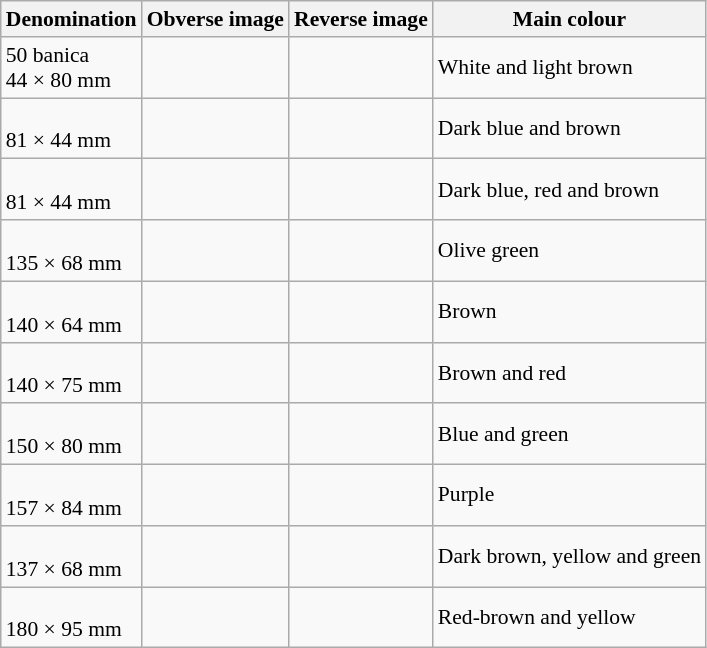<table class="wikitable" style="font-size: 90%">
<tr>
<th>Denomination</th>
<th>Obverse image</th>
<th>Reverse image</th>
<th>Main colour</th>
</tr>
<tr>
<td>50 banica<br>44 × 80 mm</td>
<td></td>
<td></td>
<td>White and light brown</td>
</tr>
<tr>
<td><br>81 × 44 mm</td>
<td></td>
<td></td>
<td>Dark blue and brown</td>
</tr>
<tr>
<td><br>81 × 44 mm</td>
<td></td>
<td></td>
<td>Dark blue, red and brown</td>
</tr>
<tr>
<td><br>135 × 68 mm</td>
<td></td>
<td></td>
<td>Olive green</td>
</tr>
<tr>
<td><br>140 × 64 mm</td>
<td></td>
<td></td>
<td>Brown</td>
</tr>
<tr>
<td><br>140 × 75 mm</td>
<td></td>
<td></td>
<td>Brown and red</td>
</tr>
<tr>
<td><br>150 × 80 mm</td>
<td></td>
<td></td>
<td>Blue and green</td>
</tr>
<tr>
<td><br>157 × 84 mm</td>
<td></td>
<td></td>
<td>Purple</td>
</tr>
<tr>
<td><br>137 × 68 mm</td>
<td></td>
<td></td>
<td>Dark brown, yellow and green</td>
</tr>
<tr>
<td><br>180 × 95 mm</td>
<td></td>
<td></td>
<td>Red-brown and yellow</td>
</tr>
</table>
